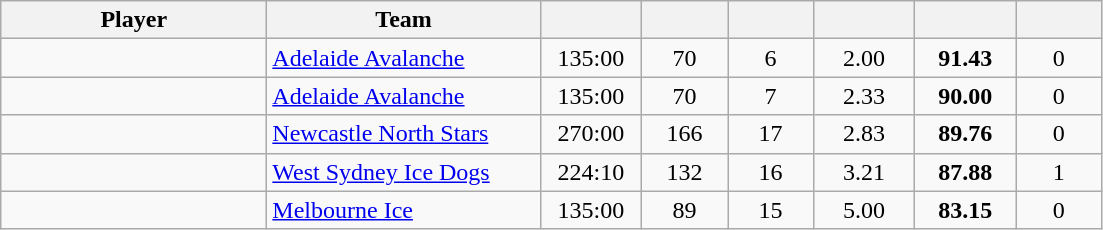<table class="wikitable sortable" style="text-align:center;">
<tr>
<th width="170px">Player</th>
<th width="175px">Team</th>
<th width="60px"></th>
<th width="50px"></th>
<th width="50px"></th>
<th width="60px"></th>
<th width="60px"></th>
<th width="50px"></th>
</tr>
<tr>
<td align="left"></td>
<td align="left"><a href='#'>Adelaide Avalanche</a></td>
<td>135:00</td>
<td>70</td>
<td>6</td>
<td>2.00</td>
<td><strong>91.43</strong></td>
<td>0</td>
</tr>
<tr>
<td align="left"></td>
<td align="left"><a href='#'>Adelaide Avalanche</a></td>
<td>135:00</td>
<td>70</td>
<td>7</td>
<td>2.33</td>
<td><strong>90.00</strong></td>
<td>0</td>
</tr>
<tr>
<td align="left"></td>
<td align="left"><a href='#'>Newcastle North Stars</a></td>
<td>270:00</td>
<td>166</td>
<td>17</td>
<td>2.83</td>
<td><strong>89.76</strong></td>
<td>0</td>
</tr>
<tr>
<td align="left"></td>
<td align="left"><a href='#'>West Sydney Ice Dogs</a></td>
<td>224:10</td>
<td>132</td>
<td>16</td>
<td>3.21</td>
<td><strong>87.88</strong></td>
<td>1</td>
</tr>
<tr>
<td align="left"></td>
<td align="left"><a href='#'>Melbourne Ice</a></td>
<td>135:00</td>
<td>89</td>
<td>15</td>
<td>5.00</td>
<td><strong>83.15</strong></td>
<td>0</td>
</tr>
</table>
